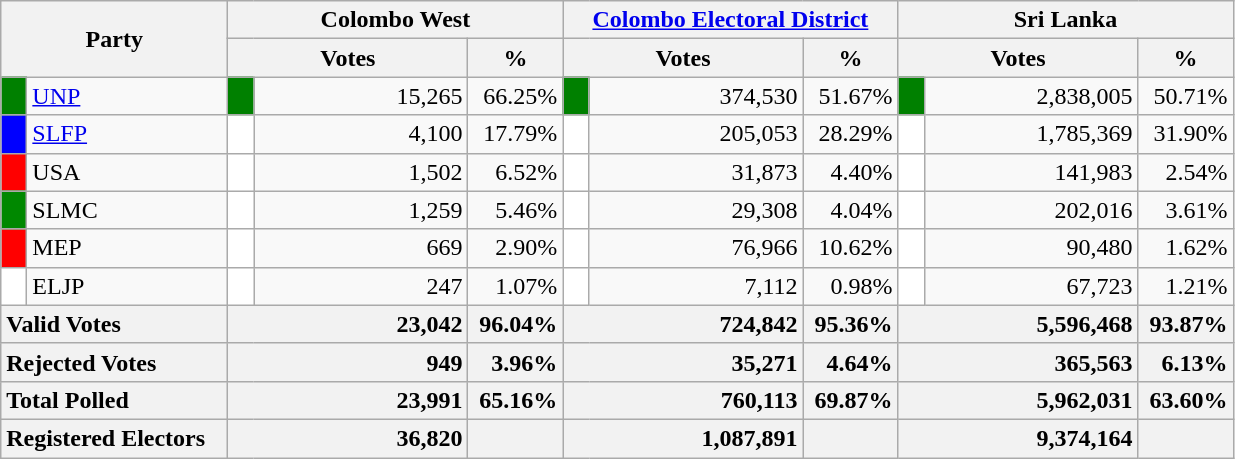<table class="wikitable">
<tr>
<th colspan="2" width="144px"rowspan="2">Party</th>
<th colspan="3" width="216px">Colombo West</th>
<th colspan="3" width="216px"><a href='#'>Colombo Electoral District</a></th>
<th colspan="3" width="216px">Sri Lanka</th>
</tr>
<tr>
<th colspan="2" width="144px">Votes</th>
<th>%</th>
<th colspan="2" width="144px">Votes</th>
<th>%</th>
<th colspan="2" width="144px">Votes</th>
<th>%</th>
</tr>
<tr>
<td style="background-color:green;" width="10px"></td>
<td style="text-align:left;"><a href='#'>UNP</a></td>
<td style="background-color:green;" width="10px"></td>
<td style="text-align:right;">15,265</td>
<td style="text-align:right;">66.25%</td>
<td style="background-color:green;" width="10px"></td>
<td style="text-align:right;">374,530</td>
<td style="text-align:right;">51.67%</td>
<td style="background-color:green;" width="10px"></td>
<td style="text-align:right;">2,838,005</td>
<td style="text-align:right;">50.71%</td>
</tr>
<tr>
<td style="background-color:blue;" width="10px"></td>
<td style="text-align:left;"><a href='#'>SLFP</a></td>
<td style="background-color:white;" width="10px"></td>
<td style="text-align:right;">4,100</td>
<td style="text-align:right;">17.79%</td>
<td style="background-color:white;" width="10px"></td>
<td style="text-align:right;">205,053</td>
<td style="text-align:right;">28.29%</td>
<td style="background-color:white;" width="10px"></td>
<td style="text-align:right;">1,785,369</td>
<td style="text-align:right;">31.90%</td>
</tr>
<tr>
<td style="background-color:red;" width="10px"></td>
<td style="text-align:left;">USA</td>
<td style="background-color:white;" width="10px"></td>
<td style="text-align:right;">1,502</td>
<td style="text-align:right;">6.52%</td>
<td style="background-color:white;" width="10px"></td>
<td style="text-align:right;">31,873</td>
<td style="text-align:right;">4.40%</td>
<td style="background-color:white;" width="10px"></td>
<td style="text-align:right;">141,983</td>
<td style="text-align:right;">2.54%</td>
</tr>
<tr>
<td style="background-color:#008800;" width="10px"></td>
<td style="text-align:left;">SLMC</td>
<td style="background-color:white;" width="10px"></td>
<td style="text-align:right;">1,259</td>
<td style="text-align:right;">5.46%</td>
<td style="background-color:white;" width="10px"></td>
<td style="text-align:right;">29,308</td>
<td style="text-align:right;">4.04%</td>
<td style="background-color:white;" width="10px"></td>
<td style="text-align:right;">202,016</td>
<td style="text-align:right;">3.61%</td>
</tr>
<tr>
<td style="background-color:red;" width="10px"></td>
<td style="text-align:left;">MEP</td>
<td style="background-color:white;" width="10px"></td>
<td style="text-align:right;">669</td>
<td style="text-align:right;">2.90%</td>
<td style="background-color:white;" width="10px"></td>
<td style="text-align:right;">76,966</td>
<td style="text-align:right;">10.62%</td>
<td style="background-color:white;" width="10px"></td>
<td style="text-align:right;">90,480</td>
<td style="text-align:right;">1.62%</td>
</tr>
<tr>
<td style="background-color:white;" width="10px"></td>
<td style="text-align:left;">ELJP</td>
<td style="background-color:white;" width="10px"></td>
<td style="text-align:right;">247</td>
<td style="text-align:right;">1.07%</td>
<td style="background-color:white;" width="10px"></td>
<td style="text-align:right;">7,112</td>
<td style="text-align:right;">0.98%</td>
<td style="background-color:white;" width="10px"></td>
<td style="text-align:right;">67,723</td>
<td style="text-align:right;">1.21%</td>
</tr>
<tr>
<th colspan="2" width="144px"style="text-align:left;">Valid Votes</th>
<th style="text-align:right;"colspan="2" width="144px">23,042</th>
<th style="text-align:right;">96.04%</th>
<th style="text-align:right;"colspan="2" width="144px">724,842</th>
<th style="text-align:right;">95.36%</th>
<th style="text-align:right;"colspan="2" width="144px">5,596,468</th>
<th style="text-align:right;">93.87%</th>
</tr>
<tr>
<th colspan="2" width="144px"style="text-align:left;">Rejected Votes</th>
<th style="text-align:right;"colspan="2" width="144px">949</th>
<th style="text-align:right;">3.96%</th>
<th style="text-align:right;"colspan="2" width="144px">35,271</th>
<th style="text-align:right;">4.64%</th>
<th style="text-align:right;"colspan="2" width="144px">365,563</th>
<th style="text-align:right;">6.13%</th>
</tr>
<tr>
<th colspan="2" width="144px"style="text-align:left;">Total Polled</th>
<th style="text-align:right;"colspan="2" width="144px">23,991</th>
<th style="text-align:right;">65.16%</th>
<th style="text-align:right;"colspan="2" width="144px">760,113</th>
<th style="text-align:right;">69.87%</th>
<th style="text-align:right;"colspan="2" width="144px">5,962,031</th>
<th style="text-align:right;">63.60%</th>
</tr>
<tr>
<th colspan="2" width="144px"style="text-align:left;">Registered Electors</th>
<th style="text-align:right;"colspan="2" width="144px">36,820</th>
<th></th>
<th style="text-align:right;"colspan="2" width="144px">1,087,891</th>
<th></th>
<th style="text-align:right;"colspan="2" width="144px">9,374,164</th>
<th></th>
</tr>
</table>
